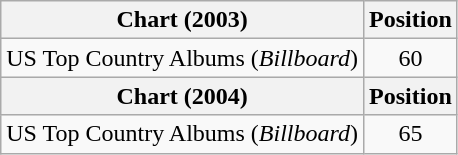<table class="wikitable">
<tr>
<th>Chart (2003)</th>
<th>Position</th>
</tr>
<tr>
<td>US Top Country Albums (<em>Billboard</em>)</td>
<td align="center">60</td>
</tr>
<tr>
<th>Chart (2004)</th>
<th>Position</th>
</tr>
<tr>
<td>US Top Country Albums (<em>Billboard</em>)</td>
<td align="center">65</td>
</tr>
</table>
